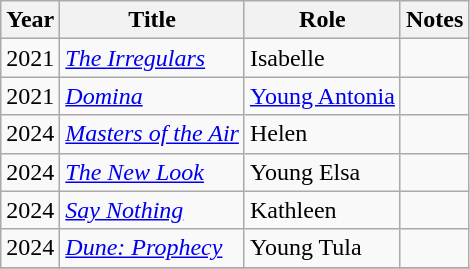<table class="wikitable sortable">
<tr>
<th>Year</th>
<th>Title</th>
<th>Role</th>
<th class="unsortable">Notes</th>
</tr>
<tr>
<td>2021</td>
<td><em><a href='#'>The Irregulars</a></em></td>
<td>Isabelle</td>
<td></td>
</tr>
<tr>
<td>2021</td>
<td><em><a href='#'>Domina</a></em></td>
<td><a href='#'>Young Antonia</a></td>
<td></td>
</tr>
<tr>
<td>2024</td>
<td><em><a href='#'>Masters of the Air</a></em></td>
<td>Helen</td>
<td></td>
</tr>
<tr>
<td>2024</td>
<td><em><a href='#'>The New Look</a></em></td>
<td>Young Elsa</td>
<td></td>
</tr>
<tr>
<td>2024</td>
<td><em><a href='#'>Say Nothing</a></em></td>
<td>Kathleen</td>
<td></td>
</tr>
<tr>
<td>2024</td>
<td><em><a href='#'>Dune: Prophecy</a></em></td>
<td>Young Tula</td>
<td></td>
</tr>
<tr>
</tr>
</table>
